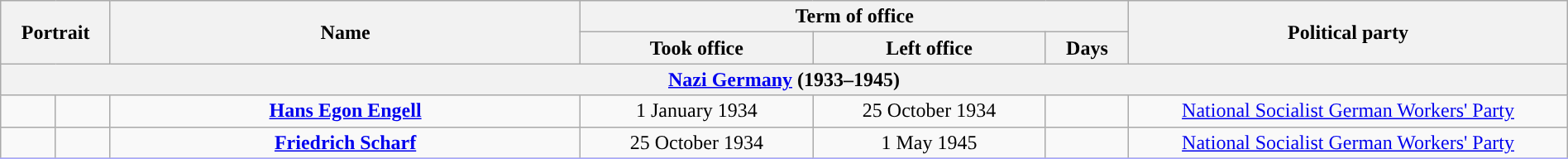<table class="wikitable" style="text-align:center; width:100%; border:1px #AAAAFF solid">
<tr>
<th width=80px rowspan=2 colspan=2>Portrait</th>
<th width=30% rowspan=2>Name<br></th>
<th width=35% colspan=3>Term of office</th>
<th width=28% rowspan=2>Political party</th>
</tr>
<tr>
<th>Took office</th>
<th>Left office</th>
<th>Days</th>
</tr>
<tr>
<th colspan="7"><a href='#'>Nazi Germany</a> (1933–1945)</th>
</tr>
<tr>
<td style="background:"></td>
<td></td>
<td><strong><a href='#'>Hans Egon Engell</a></strong><br></td>
<td>1 January 1934</td>
<td>25 October 1934</td>
<td></td>
<td><a href='#'>National Socialist German Workers' Party</a></td>
</tr>
<tr>
<td style="background:"></td>
<td></td>
<td><strong><a href='#'>Friedrich Scharf</a></strong><br></td>
<td>25 October 1934</td>
<td>1 May 1945</td>
<td></td>
<td><a href='#'>National Socialist German Workers' Party</a></td>
</tr>
<tr>
</tr>
</table>
